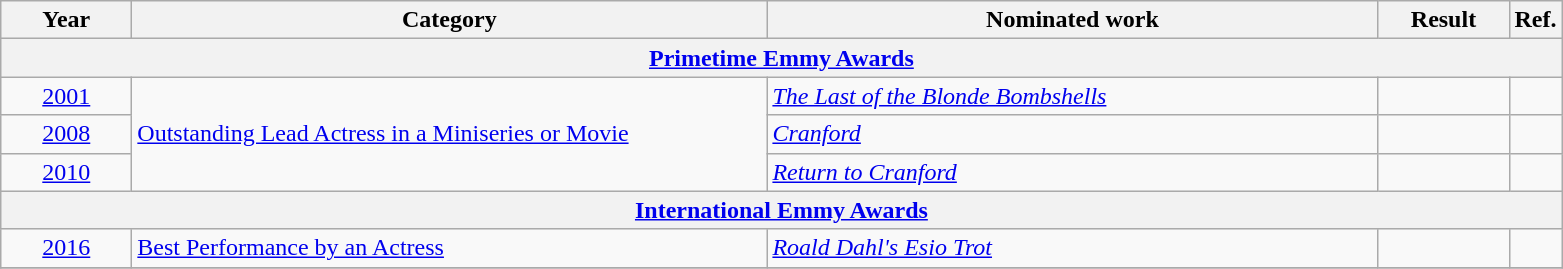<table class=wikitable>
<tr>
<th scope="col" style="width:5em;">Year</th>
<th scope="col" style="width:26em;">Category</th>
<th scope="col" style="width:25em;">Nominated work</th>
<th scope="col" style="width:5em;">Result</th>
<th>Ref.</th>
</tr>
<tr>
<th colspan=5><a href='#'>Primetime Emmy Awards</a></th>
</tr>
<tr>
<td style="text-align:center;"><a href='#'>2001</a></td>
<td rowspan=3><a href='#'>Outstanding Lead Actress in a Miniseries or Movie</a></td>
<td><em><a href='#'>The Last of the Blonde Bombshells</a></em></td>
<td></td>
<td style="text-align:center;"></td>
</tr>
<tr>
<td style="text-align:center;"><a href='#'>2008</a></td>
<td><em><a href='#'>Cranford</a></em></td>
<td></td>
<td style="text-align:center;"></td>
</tr>
<tr>
<td style="text-align:center;"><a href='#'>2010</a></td>
<td><em><a href='#'>Return to Cranford</a></em></td>
<td></td>
<td style="text-align:center;"></td>
</tr>
<tr>
<th colspan=5><a href='#'>International Emmy Awards</a></th>
</tr>
<tr>
<td style="text-align:center;"><a href='#'>2016</a></td>
<td><a href='#'>Best Performance by an Actress</a></td>
<td><em><a href='#'>Roald Dahl's Esio Trot</a></em></td>
<td></td>
<td style="text-align:center;"></td>
</tr>
<tr>
</tr>
</table>
